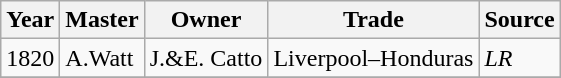<table class=" wikitable">
<tr>
<th>Year</th>
<th>Master</th>
<th>Owner</th>
<th>Trade</th>
<th>Source</th>
</tr>
<tr>
<td>1820</td>
<td>A.Watt</td>
<td>J.&E. Catto</td>
<td>Liverpool–Honduras</td>
<td><em>LR</em></td>
</tr>
<tr>
</tr>
</table>
